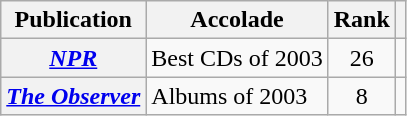<table class="wikitable sortable plainrowheaders">
<tr>
<th>Publication</th>
<th>Accolade</th>
<th>Rank</th>
<th class="unsortable"></th>
</tr>
<tr>
<th scope="row"><em><a href='#'>NPR</a></em></th>
<td>Best CDs of 2003</td>
<td style="text-align:center;">26</td>
<td></td>
</tr>
<tr>
<th scope="row"><em><a href='#'>The Observer</a></em></th>
<td>Albums of 2003</td>
<td style="text-align:center;">8</td>
<td></td>
</tr>
</table>
